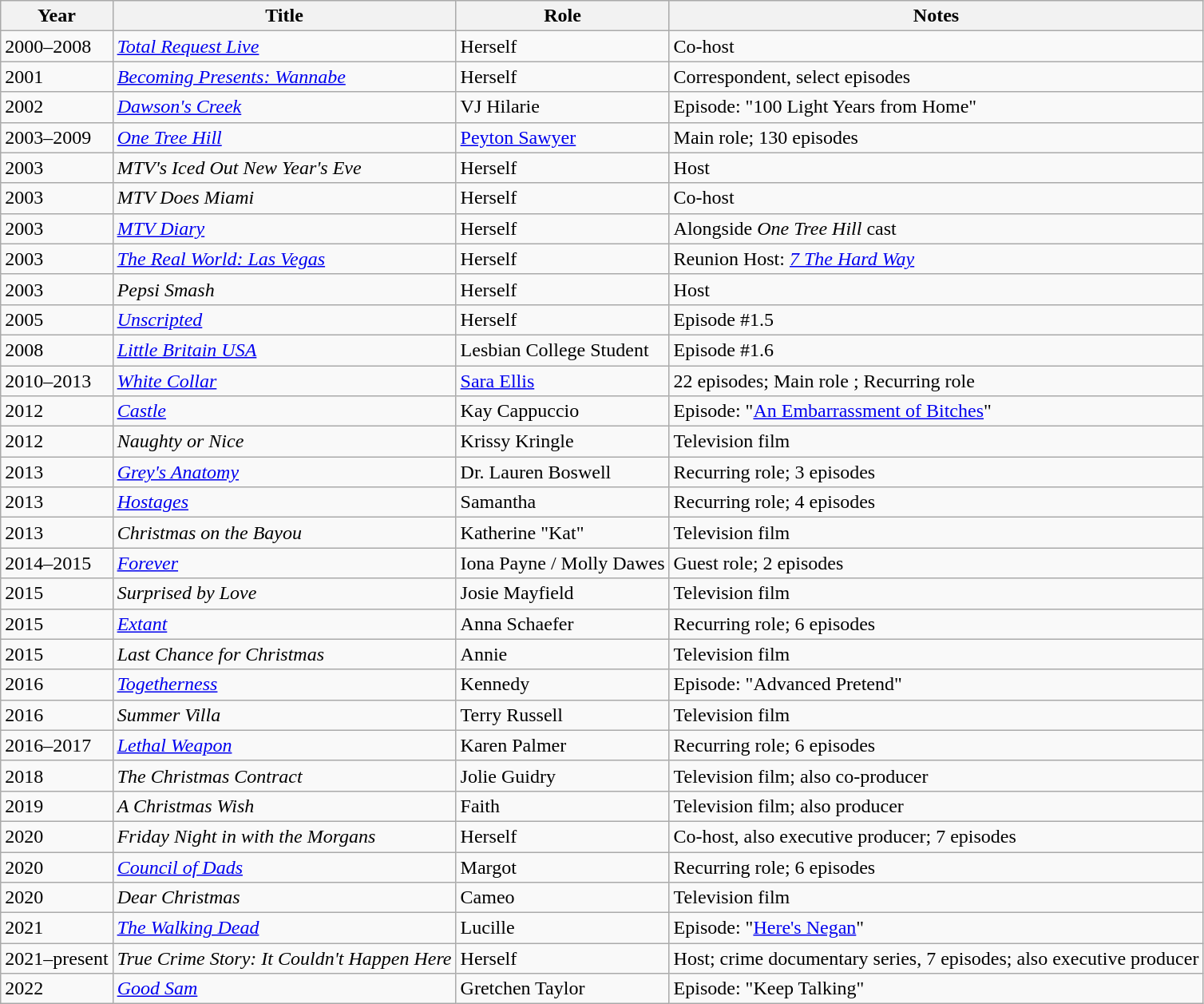<table class="wikitable sortable">
<tr>
<th>Year</th>
<th>Title</th>
<th>Role</th>
<th class="unsortable">Notes</th>
</tr>
<tr>
<td>2000–2008</td>
<td><em><a href='#'>Total Request Live</a></em></td>
<td>Herself</td>
<td>Co-host</td>
</tr>
<tr>
<td>2001</td>
<td><em><a href='#'>Becoming Presents: Wannabe</a></em></td>
<td>Herself</td>
<td>Correspondent, select episodes</td>
</tr>
<tr>
<td>2002</td>
<td><em><a href='#'>Dawson's Creek</a></em></td>
<td>VJ Hilarie</td>
<td>Episode: "100 Light Years from Home"</td>
</tr>
<tr>
<td>2003–2009</td>
<td><em><a href='#'>One Tree Hill</a></em></td>
<td><a href='#'>Peyton Sawyer</a></td>
<td>Main role; 130 episodes </td>
</tr>
<tr>
<td>2003</td>
<td><em>MTV's Iced Out New Year's Eve</em></td>
<td>Herself</td>
<td>Host</td>
</tr>
<tr>
<td>2003</td>
<td><em>MTV Does Miami</em></td>
<td>Herself</td>
<td>Co-host</td>
</tr>
<tr>
<td>2003</td>
<td><em><a href='#'>MTV Diary</a></em></td>
<td>Herself</td>
<td>Alongside <em>One Tree Hill</em> cast</td>
</tr>
<tr>
<td>2003</td>
<td><em><a href='#'>The Real World: Las Vegas</a></em></td>
<td>Herself</td>
<td>Reunion Host: <em><a href='#'>7 The Hard Way</a></em></td>
</tr>
<tr>
<td>2003</td>
<td><em>Pepsi Smash</em></td>
<td>Herself</td>
<td>Host</td>
</tr>
<tr>
<td>2005</td>
<td><em><a href='#'>Unscripted</a></em></td>
<td>Herself</td>
<td>Episode #1.5</td>
</tr>
<tr>
<td>2008</td>
<td><em><a href='#'>Little Britain USA</a></em></td>
<td>Lesbian College Student</td>
<td>Episode #1.6</td>
</tr>
<tr>
<td>2010–2013</td>
<td><em><a href='#'>White Collar</a></em></td>
<td><a href='#'>Sara Ellis</a></td>
<td>22 episodes; Main role ; Recurring role </td>
</tr>
<tr>
<td>2012</td>
<td><em><a href='#'>Castle</a></em></td>
<td>Kay Cappuccio</td>
<td>Episode: "<a href='#'>An Embarrassment of Bitches</a>"</td>
</tr>
<tr>
<td>2012</td>
<td><em>Naughty or Nice</em></td>
<td>Krissy Kringle</td>
<td>Television film</td>
</tr>
<tr>
<td>2013</td>
<td><em><a href='#'>Grey's Anatomy</a></em></td>
<td>Dr. Lauren Boswell</td>
<td>Recurring role; 3 episodes</td>
</tr>
<tr>
<td>2013</td>
<td><em><a href='#'>Hostages</a></em></td>
<td>Samantha</td>
<td>Recurring role; 4 episodes</td>
</tr>
<tr>
<td>2013</td>
<td><em>Christmas on the Bayou</em></td>
<td>Katherine "Kat"</td>
<td>Television film</td>
</tr>
<tr>
<td>2014–2015</td>
<td><em><a href='#'>Forever</a></em></td>
<td>Iona Payne / Molly Dawes</td>
<td>Guest role; 2 episodes</td>
</tr>
<tr>
<td>2015</td>
<td><em>Surprised by Love</em></td>
<td>Josie Mayfield</td>
<td>Television film</td>
</tr>
<tr>
<td>2015</td>
<td><em><a href='#'>Extant</a></em></td>
<td>Anna Schaefer</td>
<td>Recurring role; 6 episodes</td>
</tr>
<tr>
<td>2015</td>
<td><em>Last Chance for Christmas</em></td>
<td>Annie</td>
<td>Television film</td>
</tr>
<tr>
<td>2016</td>
<td><em><a href='#'>Togetherness</a></em></td>
<td>Kennedy</td>
<td>Episode: "Advanced Pretend"</td>
</tr>
<tr>
<td>2016</td>
<td><em>Summer Villa</em></td>
<td>Terry Russell</td>
<td>Television film</td>
</tr>
<tr>
<td>2016–2017</td>
<td><em><a href='#'>Lethal Weapon</a></em></td>
<td>Karen Palmer</td>
<td>Recurring role; 6 episodes</td>
</tr>
<tr>
<td>2018</td>
<td><em>The Christmas Contract</em></td>
<td>Jolie Guidry</td>
<td>Television film; also co-producer</td>
</tr>
<tr>
<td>2019</td>
<td><em>A Christmas Wish</em></td>
<td>Faith</td>
<td>Television film; also producer</td>
</tr>
<tr>
<td>2020</td>
<td><em>Friday Night in with the Morgans</em></td>
<td>Herself</td>
<td>Co-host, also executive producer; 7 episodes</td>
</tr>
<tr>
<td>2020</td>
<td><em><a href='#'>Council of Dads</a></em></td>
<td>Margot</td>
<td>Recurring role; 6 episodes</td>
</tr>
<tr>
<td>2020</td>
<td><em>Dear Christmas</em></td>
<td>Cameo</td>
<td>Television film</td>
</tr>
<tr>
<td>2021</td>
<td><em><a href='#'>The Walking Dead</a></em></td>
<td>Lucille</td>
<td>Episode: "<a href='#'>Here's Negan</a>"</td>
</tr>
<tr>
<td>2021–present</td>
<td><em>True Crime Story: It Couldn't Happen Here</em></td>
<td>Herself</td>
<td>Host; crime documentary series, 7 episodes; also executive producer</td>
</tr>
<tr>
<td>2022</td>
<td><em><a href='#'>Good Sam</a></em></td>
<td>Gretchen Taylor</td>
<td>Episode: "Keep Talking"</td>
</tr>
</table>
